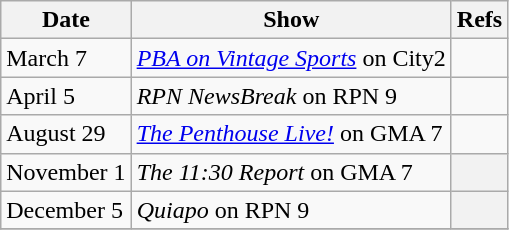<table class="wikitable">
<tr>
<th>Date</th>
<th>Show</th>
<th>Refs</th>
</tr>
<tr>
<td>March 7</td>
<td><em><a href='#'>PBA on Vintage Sports</a></em> on City2</td>
<td></td>
</tr>
<tr>
<td>April 5</td>
<td><em>RPN NewsBreak</em> on RPN 9</td>
<td></td>
</tr>
<tr>
<td>August 29</td>
<td><em><a href='#'>The Penthouse Live!</a></em> on GMA 7</td>
<td></td>
</tr>
<tr>
<td>November 1</td>
<td><em>The 11:30 Report</em> on GMA 7</td>
<th></th>
</tr>
<tr>
<td>December 5</td>
<td><em>Quiapo</em> on RPN 9</td>
<th></th>
</tr>
<tr>
</tr>
</table>
